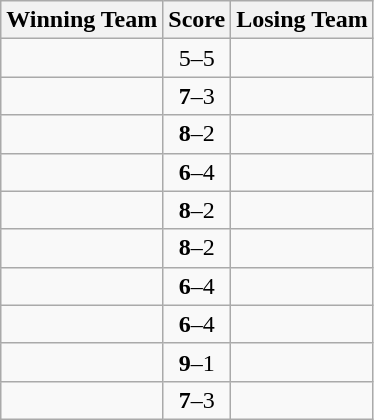<table class="wikitable">
<tr>
<th>Winning Team</th>
<th>Score</th>
<th>Losing Team</th>
</tr>
<tr>
<td></td>
<td align="center">5–5</td>
<td></td>
</tr>
<tr>
<td><strong></strong></td>
<td align="center"><strong>7</strong>–3</td>
<td></td>
</tr>
<tr>
<td><strong></strong></td>
<td align="center"><strong>8</strong>–2</td>
<td></td>
</tr>
<tr>
<td><strong></strong></td>
<td align="center"><strong>6</strong>–4</td>
<td></td>
</tr>
<tr>
<td><strong></strong></td>
<td align="center"><strong>8</strong>–2</td>
<td></td>
</tr>
<tr>
<td><strong></strong></td>
<td align="center"><strong>8</strong>–2</td>
<td></td>
</tr>
<tr>
<td><strong></strong></td>
<td align="center"><strong>6</strong>–4</td>
<td></td>
</tr>
<tr>
<td><strong></strong></td>
<td align="center"><strong>6</strong>–4</td>
<td></td>
</tr>
<tr>
<td><strong></strong></td>
<td align="center"><strong>9</strong>–1</td>
<td></td>
</tr>
<tr>
<td><strong></strong></td>
<td align="center"><strong>7</strong>–3</td>
<td></td>
</tr>
</table>
